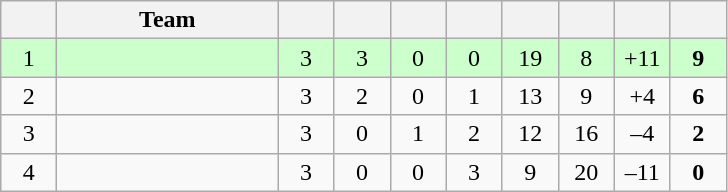<table class="wikitable" style="text-align: center; font-size: 100%;">
<tr>
<th width="30"></th>
<th width="140">Team</th>
<th width="30"></th>
<th width="30"></th>
<th width="30"></th>
<th width="30"></th>
<th width="30"></th>
<th width="30"></th>
<th width="30"></th>
<th width="30"></th>
</tr>
<tr style="background-color: #ccffcc;">
<td>1</td>
<td align=left><strong></strong></td>
<td>3</td>
<td>3</td>
<td>0</td>
<td>0</td>
<td>19</td>
<td>8</td>
<td>+11</td>
<td><strong>9</strong></td>
</tr>
<tr>
<td>2</td>
<td align=left></td>
<td>3</td>
<td>2</td>
<td>0</td>
<td>1</td>
<td>13</td>
<td>9</td>
<td>+4</td>
<td><strong>6</strong></td>
</tr>
<tr>
<td>3</td>
<td align=left></td>
<td>3</td>
<td>0</td>
<td>1</td>
<td>2</td>
<td>12</td>
<td>16</td>
<td>–4</td>
<td><strong>2</strong></td>
</tr>
<tr>
<td>4</td>
<td align=left></td>
<td>3</td>
<td>0</td>
<td>0</td>
<td>3</td>
<td>9</td>
<td>20</td>
<td>–11</td>
<td><strong>0</strong></td>
</tr>
</table>
